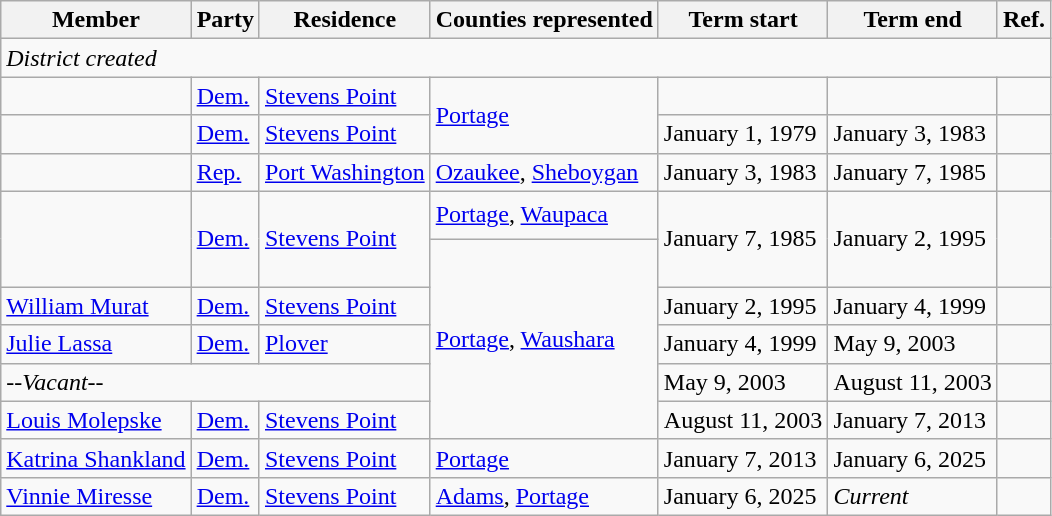<table class="wikitable">
<tr>
<th>Member</th>
<th>Party</th>
<th>Residence</th>
<th>Counties represented</th>
<th>Term start</th>
<th>Term end</th>
<th>Ref.</th>
</tr>
<tr>
<td colspan="7"><em>District created</em></td>
</tr>
<tr>
<td></td>
<td><a href='#'>Dem.</a></td>
<td><a href='#'>Stevens Point</a></td>
<td rowspan="2"><a href='#'>Portage</a></td>
<td></td>
<td></td>
<td></td>
</tr>
<tr>
<td></td>
<td><a href='#'>Dem.</a></td>
<td><a href='#'>Stevens Point</a></td>
<td>January 1, 1979</td>
<td>January 3, 1983</td>
<td></td>
</tr>
<tr>
<td></td>
<td><a href='#'>Rep.</a></td>
<td><a href='#'>Port Washington</a></td>
<td><a href='#'>Ozaukee</a>, <a href='#'>Sheboygan</a></td>
<td>January 3, 1983</td>
<td>January 7, 1985</td>
<td></td>
</tr>
<tr style="height:2em">
<td rowspan="2"></td>
<td rowspan="2" ><a href='#'>Dem.</a></td>
<td rowspan="2"><a href='#'>Stevens Point</a></td>
<td><a href='#'>Portage</a>, <a href='#'>Waupaca</a></td>
<td rowspan="2">January 7, 1985</td>
<td rowspan="2">January 2, 1995</td>
<td rowspan="2"></td>
</tr>
<tr style="height:2em">
<td rowspan="5"><a href='#'>Portage</a>, <a href='#'>Waushara</a></td>
</tr>
<tr>
<td><a href='#'>William Murat</a></td>
<td><a href='#'>Dem.</a></td>
<td><a href='#'>Stevens Point</a></td>
<td>January 2, 1995</td>
<td>January 4, 1999</td>
<td></td>
</tr>
<tr>
<td><a href='#'>Julie Lassa</a></td>
<td><a href='#'>Dem.</a></td>
<td><a href='#'>Plover</a></td>
<td>January 4, 1999</td>
<td>May 9, 2003</td>
<td></td>
</tr>
<tr>
<td colspan="3"><em>--Vacant--</em></td>
<td>May 9, 2003</td>
<td>August 11, 2003</td>
<td></td>
</tr>
<tr>
<td><a href='#'>Louis Molepske</a></td>
<td><a href='#'>Dem.</a></td>
<td><a href='#'>Stevens Point</a></td>
<td>August 11, 2003</td>
<td>January 7, 2013</td>
<td></td>
</tr>
<tr>
<td><a href='#'>Katrina Shankland</a></td>
<td><a href='#'>Dem.</a></td>
<td><a href='#'>Stevens Point</a></td>
<td><a href='#'>Portage</a></td>
<td>January 7, 2013</td>
<td>January 6, 2025</td>
<td></td>
</tr>
<tr>
<td><a href='#'>Vinnie Miresse</a></td>
<td><a href='#'>Dem.</a></td>
<td><a href='#'>Stevens Point</a></td>
<td><a href='#'>Adams</a>, <a href='#'>Portage</a></td>
<td>January 6, 2025</td>
<td><em>Current</em></td>
<td></td>
</tr>
</table>
